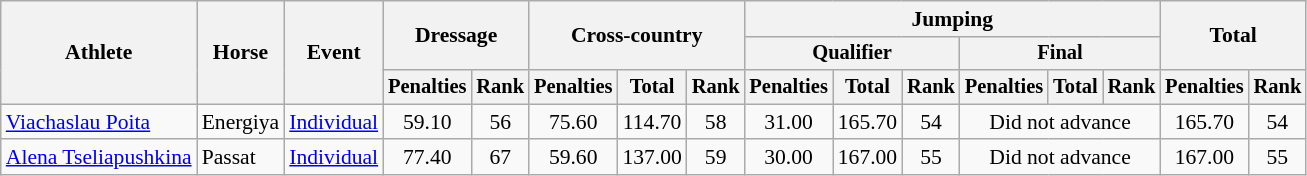<table class=wikitable style="font-size:90%">
<tr>
<th rowspan="3">Athlete</th>
<th rowspan="3">Horse</th>
<th rowspan="3">Event</th>
<th colspan="2" rowspan="2">Dressage</th>
<th colspan="3" rowspan="2">Cross-country</th>
<th colspan="6">Jumping</th>
<th colspan="2" rowspan="2">Total</th>
</tr>
<tr style="font-size:95%">
<th colspan="3">Qualifier</th>
<th colspan="3">Final</th>
</tr>
<tr style="font-size:95%">
<th>Penalties</th>
<th>Rank</th>
<th>Penalties</th>
<th>Total</th>
<th>Rank</th>
<th>Penalties</th>
<th>Total</th>
<th>Rank</th>
<th>Penalties</th>
<th>Total</th>
<th>Rank</th>
<th>Penalties</th>
<th>Rank</th>
</tr>
<tr align=center>
<td align=left><a href='#'>Viachaslau Poita</a></td>
<td align=left>Energiya</td>
<td align=left><a href='#'>Individual</a></td>
<td>59.10</td>
<td>56</td>
<td>75.60</td>
<td>114.70</td>
<td>58</td>
<td>31.00</td>
<td>165.70</td>
<td>54</td>
<td colspan=3>Did not advance</td>
<td>165.70</td>
<td>54</td>
</tr>
<tr align=center>
<td align=left><a href='#'>Alena Tseliapushkina</a></td>
<td align=left>Passat</td>
<td align=left><a href='#'>Individual</a></td>
<td>77.40</td>
<td>67</td>
<td>59.60</td>
<td>137.00</td>
<td>59</td>
<td>30.00</td>
<td>167.00</td>
<td>55</td>
<td colspan=3>Did not advance</td>
<td>167.00</td>
<td>55</td>
</tr>
</table>
